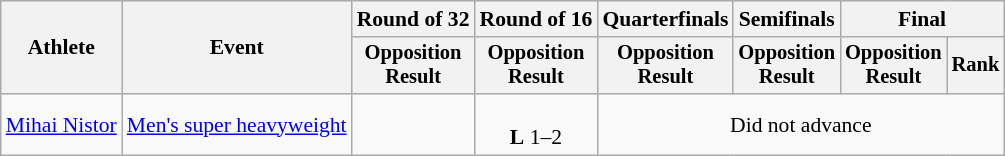<table class="wikitable" style="font-size:90%">
<tr>
<th rowspan=2>Athlete</th>
<th rowspan=2>Event</th>
<th>Round of 32</th>
<th>Round of 16</th>
<th>Quarterfinals</th>
<th>Semifinals</th>
<th colspan=2>Final</th>
</tr>
<tr style="font-size:95%">
<th>Opposition<br>Result</th>
<th>Opposition<br>Result</th>
<th>Opposition<br>Result</th>
<th>Opposition<br>Result</th>
<th>Opposition<br>Result</th>
<th>Rank</th>
</tr>
<tr align=center>
<td align=left><a href='#'>Mihai Nistor</a></td>
<td align=left><a href='#'>Men's super heavyweight</a></td>
<td></td>
<td><br><strong>L</strong> 1–2</td>
<td colspan = 4>Did not advance</td>
</tr>
</table>
